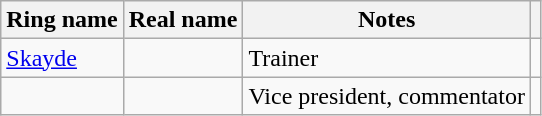<table class="wikitable sortable">
<tr>
<th scope="col">Ring name</th>
<th scope="col">Real name</th>
<th scope="col">Notes</th>
<th class="unsortable" scope="col"></th>
</tr>
<tr>
<td><a href='#'>Skayde</a></td>
<td></td>
<td>Trainer</td>
<td></td>
</tr>
<tr>
<td></td>
<td></td>
<td>Vice president, commentator</td>
<td></td>
</tr>
</table>
